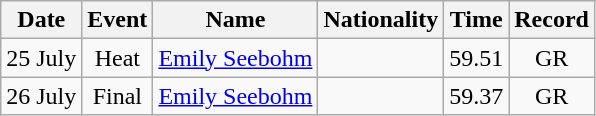<table class=wikitable style=text-align:center>
<tr>
<th>Date</th>
<th>Event</th>
<th>Name</th>
<th>Nationality</th>
<th>Time</th>
<th>Record</th>
</tr>
<tr>
<td>25 July</td>
<td>Heat</td>
<td align=left><a href='#'>Emily Seebohm</a></td>
<td align=left></td>
<td>59.51</td>
<td>GR</td>
</tr>
<tr>
<td>26 July</td>
<td>Final</td>
<td align=left><a href='#'>Emily Seebohm</a></td>
<td align=left></td>
<td>59.37</td>
<td>GR</td>
</tr>
</table>
